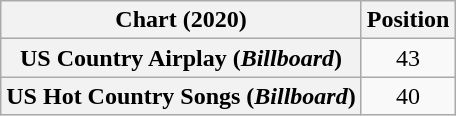<table class="wikitable sortable plainrowheaders" style="text-align:center">
<tr>
<th scope="col">Chart (2020)</th>
<th scope="col">Position</th>
</tr>
<tr>
<th scope="row">US Country Airplay (<em>Billboard</em>)</th>
<td>43</td>
</tr>
<tr>
<th scope="row">US Hot Country Songs (<em>Billboard</em>)</th>
<td>40</td>
</tr>
</table>
